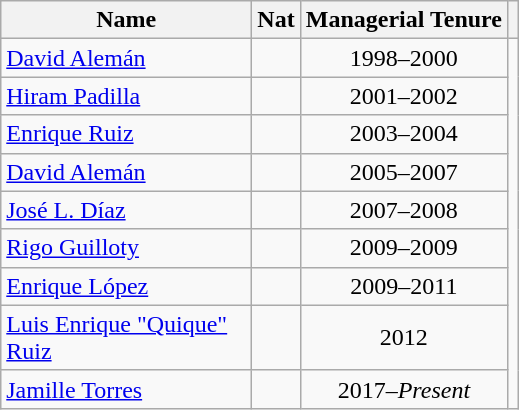<table class="wikitable" style="text-align: center;">
<tr>
<th style="width:10em">Name</th>
<th>Nat</th>
<th>Managerial Tenure</th>
<th></th>
</tr>
<tr>
<td align="left"><a href='#'>David Alemán</a></td>
<td></td>
<td>1998–2000</td>
</tr>
<tr>
<td align="left"><a href='#'>Hiram Padilla</a></td>
<td></td>
<td>2001–2002</td>
</tr>
<tr>
<td align="left"><a href='#'>Enrique Ruiz</a></td>
<td></td>
<td>2003–2004</td>
</tr>
<tr>
<td align="left"><a href='#'>David Alemán</a></td>
<td></td>
<td>2005–2007</td>
</tr>
<tr>
<td align="left"><a href='#'>José L. Díaz</a></td>
<td></td>
<td>2007–2008</td>
</tr>
<tr>
<td align="left"><a href='#'>Rigo Guilloty</a></td>
<td></td>
<td>2009–2009</td>
</tr>
<tr>
<td align="left"><a href='#'>Enrique López</a></td>
<td></td>
<td>2009–2011</td>
</tr>
<tr>
<td align="left"><a href='#'>Luis Enrique "Quique" Ruiz</a></td>
<td></td>
<td>2012</td>
</tr>
<tr>
<td align="left"><a href='#'>Jamille Torres</a></td>
<td></td>
<td>2017–<em>Present</em></td>
</tr>
</table>
